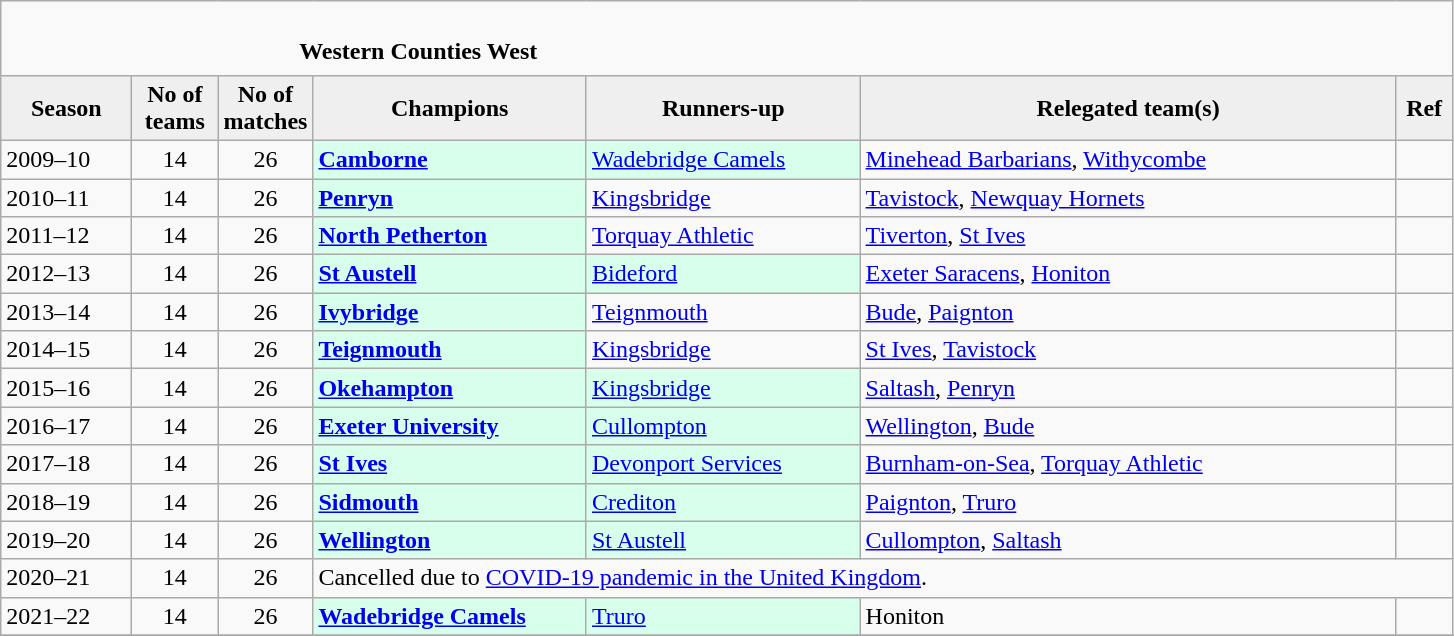<table class="wikitable sortable" style="text-align: left;">
<tr>
<td colspan="11" cellpadding="0" cellspacing="0"><br><table border="0" style="width:100%;" cellpadding="0" cellspacing="0">
<tr>
<td style="width:20%; border:0;"></td>
<td style="border:0;"><strong>Western Counties West</strong></td>
<td style="width:20%; border:0;"></td>
</tr>
</table>
</td>
</tr>
<tr>
<th style="background:#efefef; width:80px;">Season</th>
<th style="background:#efefef; width:50px;">No of teams</th>
<th style="background:#efefef; width:50px;">No of matches</th>
<th style="background:#efefef; width:175px;">Champions</th>
<th style="background:#efefef; width:175px;">Runners-up</th>
<th style="background:#efefef; width:350px;">Relegated team(s)</th>
<th style="background:#efefef; width:30px;">Ref</th>
</tr>
<tr align=left>
<td>2009–10</td>
<td style="text-align: center;">14</td>
<td style="text-align: center;">26</td>
<td style="background:#d8ffeb;"><strong><a href='#'>Camborne</a></strong></td>
<td style="background:#d8ffeb;"><a href='#'>Wadebridge Camels</a></td>
<td><a href='#'>Minehead Barbarians</a>, <a href='#'>Withycombe</a></td>
<td></td>
</tr>
<tr>
<td>2010–11</td>
<td style="text-align: center;">14</td>
<td style="text-align: center;">26</td>
<td style="background:#d8ffeb;"><strong><a href='#'>Penryn</a></strong></td>
<td><a href='#'>Kingsbridge</a></td>
<td><a href='#'>Tavistock</a>, <a href='#'>Newquay Hornets</a></td>
<td></td>
</tr>
<tr>
<td>2011–12</td>
<td style="text-align: center;">14</td>
<td style="text-align: center;">26</td>
<td style="background:#d8ffeb;"><strong><a href='#'>North Petherton</a></strong></td>
<td><a href='#'>Torquay Athletic</a></td>
<td><a href='#'>Tiverton</a>, <a href='#'>St Ives</a></td>
<td></td>
</tr>
<tr>
<td>2012–13</td>
<td style="text-align: center;">14</td>
<td style="text-align: center;">26</td>
<td style="background:#d8ffeb;"><strong><a href='#'>St Austell</a></strong></td>
<td style="background:#d8ffeb;"><a href='#'>Bideford</a></td>
<td><a href='#'>Exeter Saracens</a>, <a href='#'>Honiton</a></td>
<td></td>
</tr>
<tr>
<td>2013–14</td>
<td style="text-align: center;">14</td>
<td style="text-align: center;">26</td>
<td style="background:#d8ffeb;"><strong><a href='#'>Ivybridge</a></strong></td>
<td><a href='#'>Teignmouth</a></td>
<td><a href='#'>Bude</a>, <a href='#'>Paignton</a></td>
<td></td>
</tr>
<tr>
<td>2014–15</td>
<td style="text-align: center;">14</td>
<td style="text-align: center;">26</td>
<td style="background:#d8ffeb;"><strong><a href='#'>Teignmouth</a></strong></td>
<td><a href='#'>Kingsbridge</a></td>
<td><a href='#'>St Ives</a>, <a href='#'>Tavistock</a></td>
<td></td>
</tr>
<tr>
<td>2015–16</td>
<td style="text-align: center;">14</td>
<td style="text-align: center;">26</td>
<td style="background:#d8ffeb;"><strong><a href='#'>Okehampton</a></strong></td>
<td style="background:#d8ffeb;"><a href='#'>Kingsbridge</a></td>
<td><a href='#'>Saltash</a>, <a href='#'>Penryn</a></td>
<td></td>
</tr>
<tr>
<td>2016–17</td>
<td style="text-align: center;">14</td>
<td style="text-align: center;">26</td>
<td style="background:#d8ffeb;"><strong><a href='#'>Exeter University</a></strong></td>
<td style="background:#d8ffeb;"><a href='#'>Cullompton</a></td>
<td><a href='#'>Wellington</a>, <a href='#'>Bude</a></td>
<td></td>
</tr>
<tr>
<td>2017–18</td>
<td style="text-align: center;">14</td>
<td style="text-align: center;">26</td>
<td style="background:#d8ffeb;"><strong><a href='#'>St Ives</a></strong></td>
<td style="background:#d8ffeb;"><a href='#'>Devonport Services</a></td>
<td><a href='#'>Burnham-on-Sea</a>, <a href='#'>Torquay Athletic</a></td>
<td></td>
</tr>
<tr>
<td>2018–19</td>
<td style="text-align: center;">14</td>
<td style="text-align: center;">26</td>
<td style="background:#d8ffeb;"><strong><a href='#'>Sidmouth</a></strong></td>
<td style="background:#d8ffeb;"><a href='#'>Crediton</a></td>
<td><a href='#'>Paignton</a>, <a href='#'>Truro</a></td>
<td></td>
</tr>
<tr>
<td>2019–20</td>
<td style="text-align: center;">14</td>
<td style="text-align: center;">26</td>
<td style="background:#d8ffeb;"><strong><a href='#'>Wellington</a></strong></td>
<td style="background:#d8ffeb;"><a href='#'>St Austell</a></td>
<td><a href='#'>Cullompton</a>, <a href='#'>Saltash</a></td>
<td></td>
</tr>
<tr>
<td>2020–21</td>
<td style="text-align: center;">14</td>
<td style="text-align: center;">26</td>
<td colspan=4>Cancelled due to <a href='#'>COVID-19 pandemic in the United Kingdom</a>.</td>
</tr>
<tr>
<td>2021–22</td>
<td style="text-align: center;">14</td>
<td style="text-align: center;">26</td>
<td style="background:#d8ffeb;"><strong><a href='#'>Wadebridge Camels</a></strong></td>
<td style="background:#d8ffeb;"><a href='#'>Truro</a></td>
<td>Honiton</td>
<td></td>
</tr>
<tr>
</tr>
</table>
